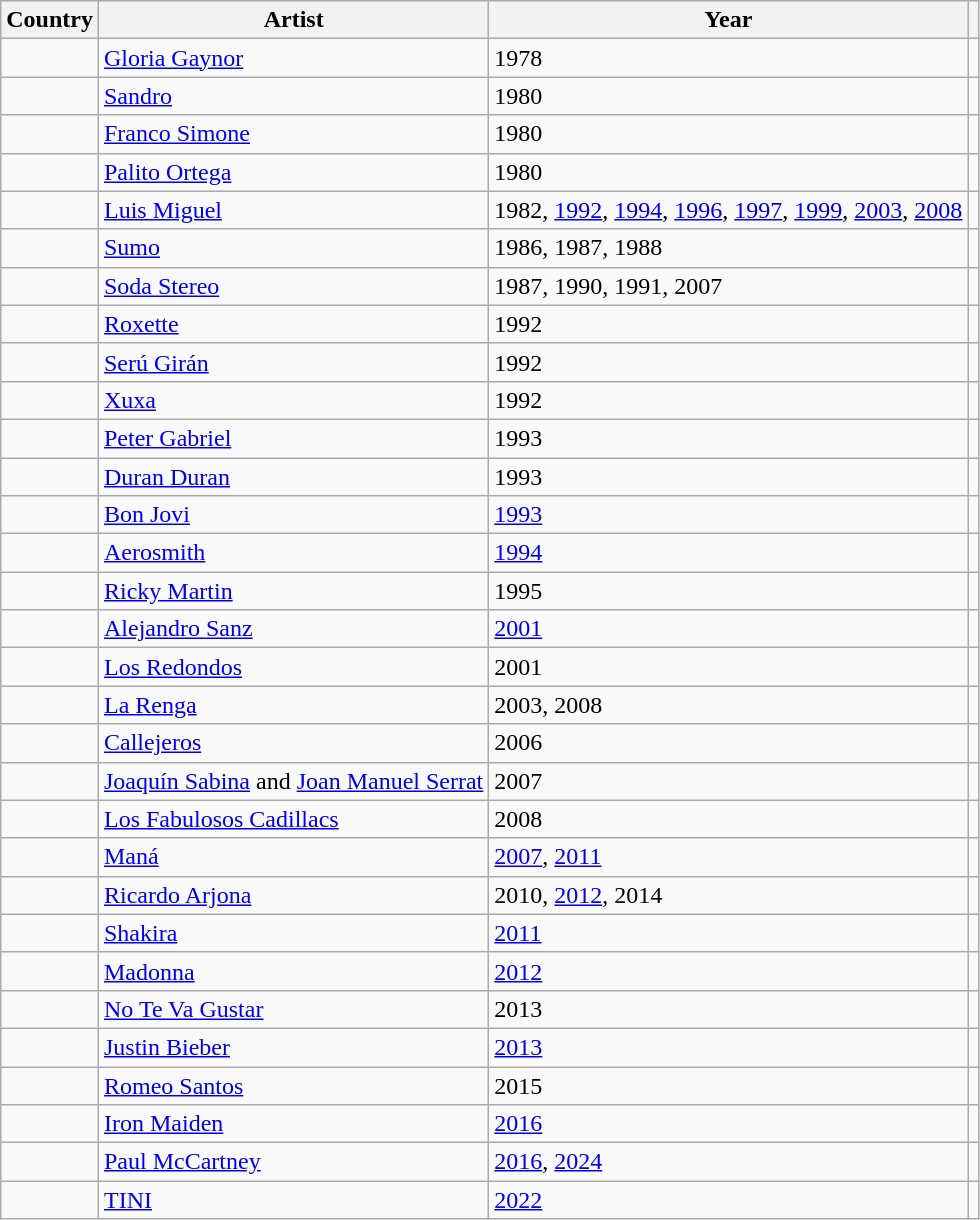<table class="wikitable sortable collapsible collapsed" style=>
<tr>
<th>Country</th>
<th>Artist</th>
<th>Year</th>
<th></th>
</tr>
<tr>
<td></td>
<td><a href='#'>Gloria Gaynor</a></td>
<td>1978</td>
<td></td>
</tr>
<tr>
<td></td>
<td><a href='#'>Sandro</a></td>
<td>1980</td>
<td></td>
</tr>
<tr>
<td></td>
<td><a href='#'>Franco Simone</a></td>
<td>1980</td>
<td></td>
</tr>
<tr>
<td></td>
<td><a href='#'>Palito Ortega</a></td>
<td>1980</td>
<td></td>
</tr>
<tr>
<td></td>
<td><a href='#'>Luis Miguel</a></td>
<td>1982, <a href='#'>1992</a>, <a href='#'>1994</a>, <a href='#'>1996</a>, <a href='#'>1997</a>, <a href='#'>1999</a>, <a href='#'>2003</a>, <a href='#'>2008</a></td>
<td></td>
</tr>
<tr>
<td></td>
<td><a href='#'>Sumo</a></td>
<td>1986, 1987, 1988</td>
<td></td>
</tr>
<tr>
<td></td>
<td><a href='#'>Soda Stereo</a></td>
<td>1987, 1990, 1991, 2007</td>
<td></td>
</tr>
<tr>
<td></td>
<td><a href='#'>Roxette</a></td>
<td>1992</td>
<td></td>
</tr>
<tr>
<td></td>
<td><a href='#'>Serú Girán</a></td>
<td>1992</td>
<td></td>
</tr>
<tr>
<td></td>
<td><a href='#'>Xuxa</a></td>
<td>1992</td>
<td></td>
</tr>
<tr>
<td></td>
<td><a href='#'>Peter Gabriel</a></td>
<td>1993</td>
<td></td>
</tr>
<tr>
<td></td>
<td><a href='#'>Duran Duran</a></td>
<td>1993</td>
<td></td>
</tr>
<tr>
<td></td>
<td><a href='#'>Bon Jovi</a></td>
<td><a href='#'>1993</a></td>
<td></td>
</tr>
<tr>
<td></td>
<td><a href='#'>Aerosmith</a></td>
<td><a href='#'>1994</a></td>
<td></td>
</tr>
<tr>
<td></td>
<td><a href='#'>Ricky Martin</a></td>
<td>1995</td>
<td></td>
</tr>
<tr>
<td></td>
<td><a href='#'>Alejandro Sanz</a></td>
<td><a href='#'>2001</a></td>
<td></td>
</tr>
<tr>
<td></td>
<td><a href='#'>Los Redondos</a></td>
<td>2001</td>
<td></td>
</tr>
<tr>
<td></td>
<td><a href='#'>La Renga</a></td>
<td>2003, 2008</td>
<td></td>
</tr>
<tr>
<td></td>
<td><a href='#'>Callejeros</a></td>
<td>2006</td>
<td></td>
</tr>
<tr>
<td></td>
<td><a href='#'>Joaquín Sabina</a> and <a href='#'>Joan Manuel Serrat</a></td>
<td>2007</td>
<td></td>
</tr>
<tr>
<td></td>
<td><a href='#'>Los Fabulosos Cadillacs</a></td>
<td>2008</td>
<td></td>
</tr>
<tr>
<td></td>
<td><a href='#'>Maná</a></td>
<td><a href='#'>2007</a>, <a href='#'>2011</a></td>
<td></td>
</tr>
<tr>
<td></td>
<td><a href='#'>Ricardo Arjona</a></td>
<td>2010, <a href='#'>2012</a>, 2014</td>
<td></td>
</tr>
<tr>
<td></td>
<td><a href='#'>Shakira</a></td>
<td><a href='#'>2011</a></td>
<td></td>
</tr>
<tr>
<td></td>
<td><a href='#'>Madonna</a></td>
<td><a href='#'>2012</a></td>
<td></td>
</tr>
<tr>
<td></td>
<td><a href='#'>No Te Va Gustar</a></td>
<td>2013</td>
<td></td>
</tr>
<tr>
<td></td>
<td><a href='#'>Justin Bieber</a></td>
<td><a href='#'>2013</a></td>
<td></td>
</tr>
<tr>
<td></td>
<td><a href='#'>Romeo Santos</a></td>
<td>2015</td>
<td></td>
</tr>
<tr>
<td></td>
<td><a href='#'>Iron Maiden</a></td>
<td><a href='#'>2016</a></td>
<td></td>
</tr>
<tr>
<td></td>
<td><a href='#'>Paul McCartney</a></td>
<td><a href='#'>2016</a>, <a href='#'>2024</a></td>
<td></td>
</tr>
<tr>
<td></td>
<td><a href='#'>TINI</a></td>
<td><a href='#'>2022</a></td>
<td></td>
</tr>
</table>
